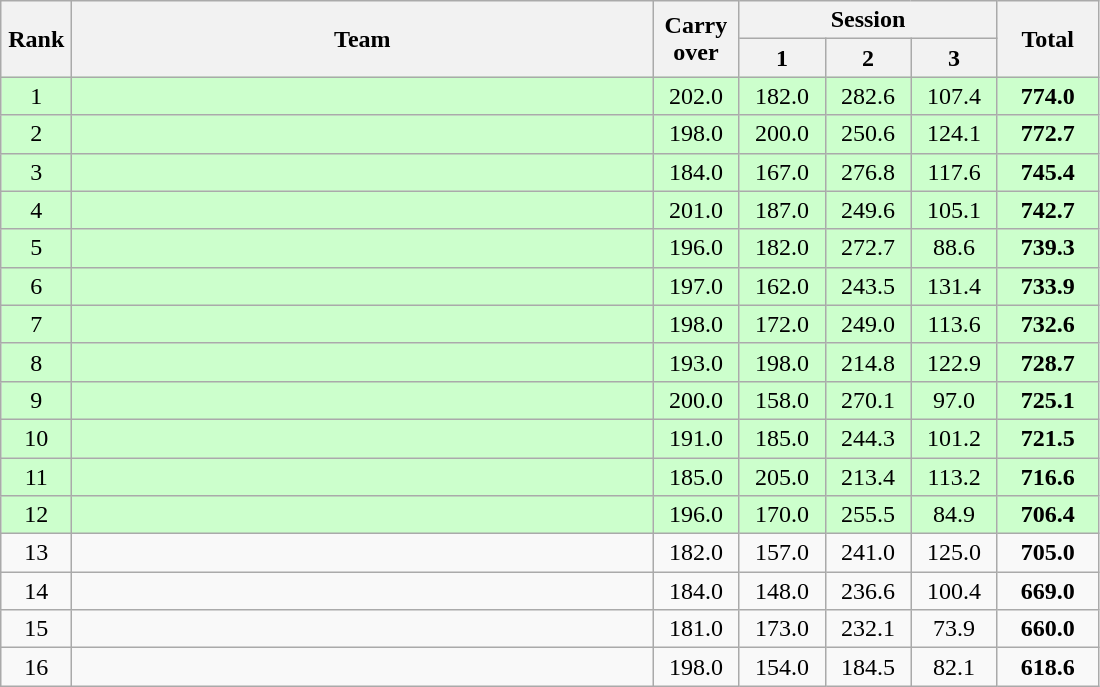<table class=wikitable style="text-align:center">
<tr>
<th rowspan="2" width=40>Rank</th>
<th rowspan="2" width=380>Team</th>
<th rowspan=2 width=50>Carry over</th>
<th colspan=3>Session</th>
<th rowspan=2 width=60>Total</th>
</tr>
<tr>
<th width=50>1</th>
<th width=50>2</th>
<th width=50>3</th>
</tr>
<tr bgcolor="ccffcc">
<td>1</td>
<td align=left></td>
<td>202.0</td>
<td>182.0</td>
<td>282.6</td>
<td>107.4</td>
<td><strong>774.0</strong></td>
</tr>
<tr bgcolor="ccffcc">
<td>2</td>
<td align=left></td>
<td>198.0</td>
<td>200.0</td>
<td>250.6</td>
<td>124.1</td>
<td><strong>772.7</strong></td>
</tr>
<tr bgcolor="ccffcc">
<td>3</td>
<td align=left></td>
<td>184.0</td>
<td>167.0</td>
<td>276.8</td>
<td>117.6</td>
<td><strong>745.4</strong></td>
</tr>
<tr bgcolor="ccffcc">
<td>4</td>
<td align=left></td>
<td>201.0</td>
<td>187.0</td>
<td>249.6</td>
<td>105.1</td>
<td><strong>742.7</strong></td>
</tr>
<tr bgcolor="ccffcc">
<td>5</td>
<td align=left></td>
<td>196.0</td>
<td>182.0</td>
<td>272.7</td>
<td>88.6</td>
<td><strong>739.3</strong></td>
</tr>
<tr bgcolor="ccffcc">
<td>6</td>
<td align=left></td>
<td>197.0</td>
<td>162.0</td>
<td>243.5</td>
<td>131.4</td>
<td><strong>733.9</strong></td>
</tr>
<tr bgcolor="ccffcc">
<td>7</td>
<td align=left></td>
<td>198.0</td>
<td>172.0</td>
<td>249.0</td>
<td>113.6</td>
<td><strong>732.6</strong></td>
</tr>
<tr bgcolor="ccffcc">
<td>8</td>
<td align=left></td>
<td>193.0</td>
<td>198.0</td>
<td>214.8</td>
<td>122.9</td>
<td><strong>728.7</strong></td>
</tr>
<tr bgcolor="ccffcc">
<td>9</td>
<td align=left></td>
<td>200.0</td>
<td>158.0</td>
<td>270.1</td>
<td>97.0</td>
<td><strong>725.1</strong></td>
</tr>
<tr bgcolor="ccffcc">
<td>10</td>
<td align=left></td>
<td>191.0</td>
<td>185.0</td>
<td>244.3</td>
<td>101.2</td>
<td><strong>721.5</strong></td>
</tr>
<tr bgcolor="ccffcc">
<td>11</td>
<td align=left></td>
<td>185.0</td>
<td>205.0</td>
<td>213.4</td>
<td>113.2</td>
<td><strong>716.6</strong></td>
</tr>
<tr bgcolor="ccffcc">
<td>12</td>
<td align=left></td>
<td>196.0</td>
<td>170.0</td>
<td>255.5</td>
<td>84.9</td>
<td><strong>706.4</strong></td>
</tr>
<tr>
<td>13</td>
<td align=left></td>
<td>182.0</td>
<td>157.0</td>
<td>241.0</td>
<td>125.0</td>
<td><strong>705.0</strong></td>
</tr>
<tr>
<td>14</td>
<td align=left></td>
<td>184.0</td>
<td>148.0</td>
<td>236.6</td>
<td>100.4</td>
<td><strong>669.0</strong></td>
</tr>
<tr>
<td>15</td>
<td align=left></td>
<td>181.0</td>
<td>173.0</td>
<td>232.1</td>
<td>73.9</td>
<td><strong>660.0</strong></td>
</tr>
<tr>
<td>16</td>
<td align=left></td>
<td>198.0</td>
<td>154.0</td>
<td>184.5</td>
<td>82.1</td>
<td><strong>618.6</strong></td>
</tr>
</table>
